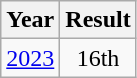<table class="wikitable" style="text-align:center">
<tr>
<th>Year</th>
<th>Result</th>
</tr>
<tr>
<td><a href='#'>2023</a></td>
<td>16th</td>
</tr>
</table>
